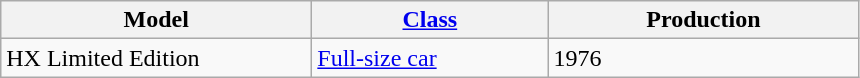<table class="wikitable">
<tr>
<th style="width:200px;">Model</th>
<th style="width:150px;"><a href='#'>Class</a></th>
<th style="width:200px;">Production</th>
</tr>
<tr>
<td valign="top">HX Limited Edition</td>
<td valign="top"><a href='#'>Full-size car</a></td>
<td valign="top">1976</td>
</tr>
</table>
